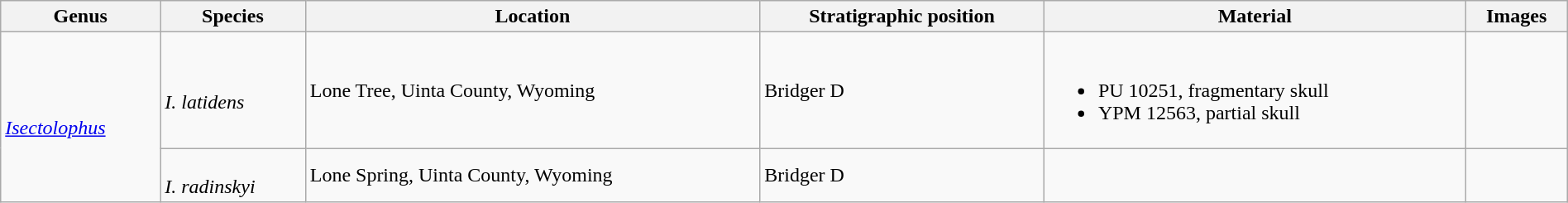<table class="wikitable sortable"  style="margin:auto; width:100%;">
<tr>
<th>Genus</th>
<th>Species</th>
<th>Location</th>
<th>Stratigraphic position</th>
<th>Material</th>
<th>Images</th>
</tr>
<tr>
<td rowspan=2><br><em><a href='#'>Isectolophus</a></em></td>
<td><br><em>I. latidens</em></td>
<td>Lone Tree, Uinta County, Wyoming</td>
<td>Bridger D</td>
<td><br><ul><li>PU 10251, fragmentary skull</li><li>YPM 12563, partial skull</li></ul></td>
<td></td>
</tr>
<tr>
<td><br><em>I. radinskyi</em></td>
<td>Lone Spring, Uinta County, Wyoming</td>
<td>Bridger D</td>
<td></td>
<td></td>
</tr>
</table>
